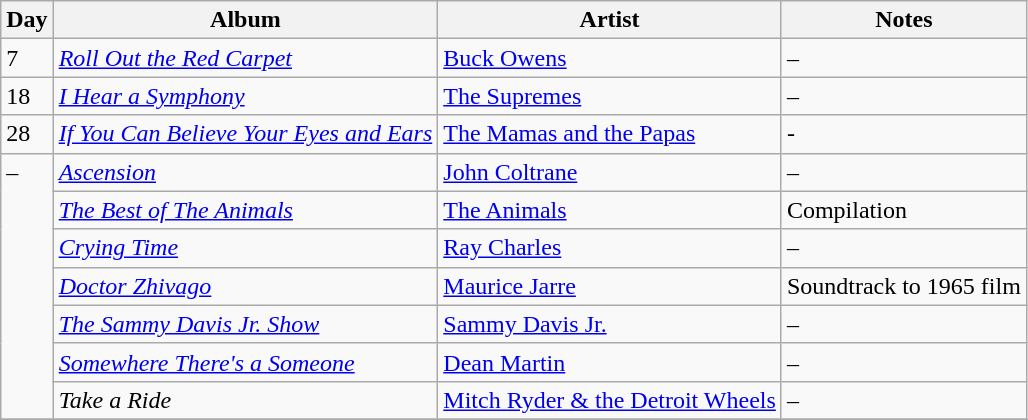<table class="wikitable">
<tr>
<th>Day</th>
<th>Album</th>
<th>Artist</th>
<th>Notes</th>
</tr>
<tr>
<td valign="top">7</td>
<td><em><a href='#'>Roll Out the Red Carpet</a></em></td>
<td><a href='#'>Buck Owens</a></td>
<td>–</td>
</tr>
<tr>
<td valign="top">18</td>
<td><em><a href='#'>I Hear a Symphony</a></em></td>
<td><a href='#'>The Supremes</a></td>
<td>–</td>
</tr>
<tr>
<td valign="top">28</td>
<td><em><a href='#'>If You Can Believe Your Eyes and Ears</a></em></td>
<td><a href='#'>The Mamas and the Papas</a></td>
<td>-</td>
</tr>
<tr>
<td rowspan="7" valign="top">–</td>
<td><em><a href='#'>Ascension</a></em></td>
<td><a href='#'>John Coltrane</a></td>
<td>–</td>
</tr>
<tr>
<td><em><a href='#'>The Best of The Animals</a></em></td>
<td><a href='#'>The Animals</a></td>
<td>Compilation</td>
</tr>
<tr>
<td><em><a href='#'>Crying Time</a></em></td>
<td><a href='#'>Ray Charles</a></td>
<td>–</td>
</tr>
<tr>
<td><em><a href='#'>Doctor Zhivago</a></em></td>
<td><a href='#'>Maurice Jarre</a></td>
<td>Soundtrack to 1965 film</td>
</tr>
<tr>
<td><em><a href='#'>The Sammy Davis Jr. Show</a></em></td>
<td><a href='#'>Sammy Davis Jr.</a></td>
<td>–</td>
</tr>
<tr>
<td><em><a href='#'>Somewhere There's a Someone</a></em></td>
<td><a href='#'>Dean Martin</a></td>
<td>–</td>
</tr>
<tr>
<td><em>Take a Ride</em></td>
<td><a href='#'>Mitch Ryder & the Detroit Wheels</a></td>
<td>–</td>
</tr>
<tr>
</tr>
</table>
